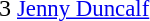<table cellspacing=0 cellpadding=0>
<tr>
<td><div>3 </div></td>
<td style="font-size: 95%"> <a href='#'>Jenny Duncalf</a></td>
</tr>
</table>
